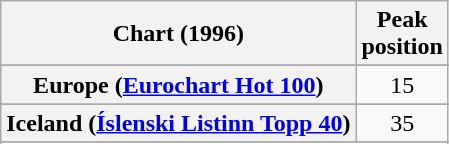<table class="wikitable sortable plainrowheaders" style="text-align:center">
<tr>
<th>Chart (1996)</th>
<th>Peak<br>position</th>
</tr>
<tr>
</tr>
<tr>
</tr>
<tr>
</tr>
<tr>
<th scope="row">Europe (<a href='#'>Eurochart Hot 100</a>)</th>
<td>15</td>
</tr>
<tr>
</tr>
<tr>
<th scope="row">Iceland (<a href='#'>Íslenski Listinn Topp 40</a>)</th>
<td>35</td>
</tr>
<tr>
</tr>
<tr>
</tr>
<tr>
</tr>
<tr>
</tr>
<tr>
</tr>
<tr>
</tr>
<tr>
</tr>
<tr>
</tr>
<tr>
</tr>
<tr>
</tr>
<tr>
</tr>
<tr>
</tr>
<tr>
</tr>
<tr>
</tr>
</table>
